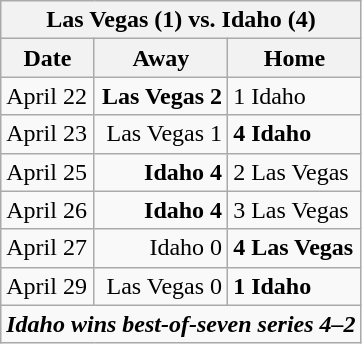<table class="wikitable">
<tr>
<th bgcolor="#DDDDDD" colspan="4">Las Vegas (1) vs. Idaho (4)</th>
</tr>
<tr>
<th>Date</th>
<th>Away</th>
<th>Home</th>
</tr>
<tr>
<td>April 22</td>
<td align="right"><strong>Las Vegas 2</strong></td>
<td>1 Idaho</td>
</tr>
<tr>
<td>April 23</td>
<td align="right">Las Vegas 1</td>
<td><strong>4 Idaho</strong></td>
</tr>
<tr>
<td>April 25</td>
<td align="right"><strong>Idaho 4</strong></td>
<td>2 Las Vegas</td>
</tr>
<tr>
<td>April 26</td>
<td align="right"><strong>Idaho 4</strong></td>
<td>3 Las Vegas</td>
</tr>
<tr>
<td>April 27</td>
<td align="right">Idaho 0</td>
<td><strong>4 Las Vegas</strong></td>
</tr>
<tr>
<td>April 29</td>
<td align="right">Las Vegas 0</td>
<td><strong>1 Idaho</strong></td>
</tr>
<tr align="center">
<td colspan="4"><strong><em>Idaho wins best-of-seven series 4–2</em></strong></td>
</tr>
</table>
